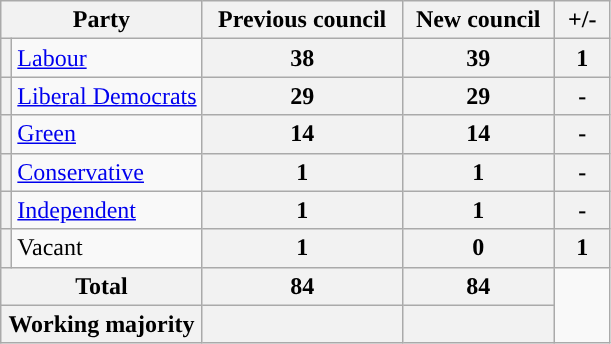<table class="wikitable">
<tr>
<th valign=top colspan="2" style="width: 100px">Party</th>
<th valign=top style="width: 126px">Previous council</th>
<th valign=top style="width: 94px">New council</th>
<th valign=top style="width: 30px">+/-</th>
</tr>
<tr>
<th style="background-color: "></th>
<td><a href='#'>Labour</a></td>
<th align=center>38</th>
<th align=center>39</th>
<th align=center>1</th>
</tr>
<tr>
<th style="background-color: "></th>
<td><a href='#'>Liberal Democrats</a></td>
<th align=center>29</th>
<th align=center>29</th>
<th align=center>-</th>
</tr>
<tr>
<th style="background-color: "></th>
<td><a href='#'>Green</a></td>
<th align=center>14</th>
<th align=center>14</th>
<th align=center>-</th>
</tr>
<tr>
<th style="background-color: "></th>
<td><a href='#'>Conservative</a></td>
<th align=center>1</th>
<th align=center>1</th>
<th align=center>-</th>
</tr>
<tr>
<th style="background-color: "></th>
<td><a href='#'>Independent</a></td>
<th align=center>1</th>
<th align=center>1</th>
<th align=center>-</th>
</tr>
<tr>
<th style="background-color: "></th>
<td>Vacant</td>
<th align=center>1</th>
<th align=center>0</th>
<th align=center>1</th>
</tr>
<tr>
<th colspan=2>Total</th>
<th style="text-align: center">84</th>
<th style="text-align: center">84</th>
</tr>
<tr>
<th colspan=2>Working majority</th>
<th></th>
<th></th>
</tr>
</table>
